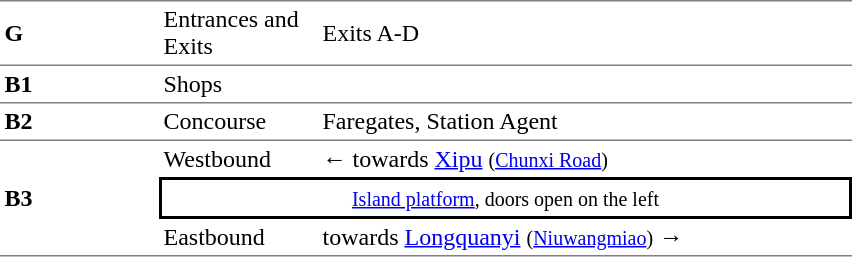<table cellspacing=0 cellpadding=3>
<tr>
<td style="border-top:solid 1px gray;border-bottom:solid 1px gray;" width=100><strong>G</strong></td>
<td style="border-top:solid 1px gray;border-bottom:solid 1px gray;" width=100>Entrances and Exits</td>
<td style="border-top:solid 1px gray;border-bottom:solid 1px gray;" width=350>Exits A-D</td>
</tr>
<tr>
<td style="border-bottom:solid 1px gray;"><strong>B1</strong></td>
<td style="border-bottom:solid 1px gray;">Shops</td>
<td style="border-bottom:solid 1px gray;"></td>
</tr>
<tr>
<td style="border-bottom:solid 1px gray;"><strong>B2</strong></td>
<td style="border-bottom:solid 1px gray;">Concourse</td>
<td style="border-bottom:solid 1px gray;">Faregates, Station Agent</td>
</tr>
<tr>
<td style="border-bottom:solid 1px gray;" rowspan=3><strong>B3</strong></td>
<td>Westbound</td>
<td>←  towards <a href='#'>Xipu</a> <small>(<a href='#'>Chunxi Road</a>)</small></td>
</tr>
<tr>
<td style="border-right:solid 2px black;border-left:solid 2px black;border-top:solid 2px black;border-bottom:solid 2px black;text-align:center;" colspan=2><small><a href='#'>Island platform</a>, doors open on the left</small></td>
</tr>
<tr>
<td style="border-bottom:solid 1px gray;">Eastbound</td>
<td style="border-bottom:solid 1px gray;">  towards <a href='#'>Longquanyi</a> <small>(<a href='#'>Niuwangmiao</a>)</small> →</td>
</tr>
</table>
